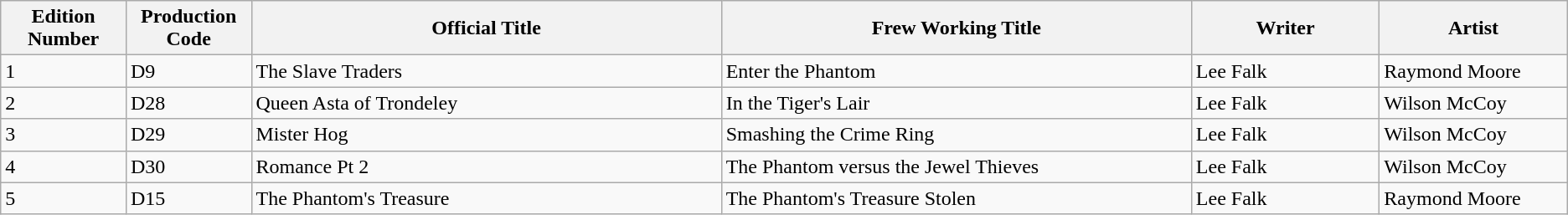<table class="wikitable">
<tr>
<th style="width:8%;">Edition Number</th>
<th style="width:8%;">Production Code</th>
<th style="width:30%;">Official Title</th>
<th style="width:30%;">Frew Working Title</th>
<th style="width:12%;">Writer</th>
<th style="width:12%;">Artist</th>
</tr>
<tr |>
<td>1</td>
<td>D9</td>
<td>The Slave Traders</td>
<td>Enter the Phantom</td>
<td>Lee Falk</td>
<td>Raymond Moore</td>
</tr>
<tr |>
<td>2</td>
<td>D28</td>
<td>Queen Asta of Trondeley</td>
<td>In the Tiger's Lair</td>
<td>Lee Falk</td>
<td>Wilson McCoy</td>
</tr>
<tr |>
<td>3</td>
<td>D29</td>
<td>Mister Hog</td>
<td>Smashing the Crime Ring</td>
<td>Lee Falk</td>
<td>Wilson McCoy</td>
</tr>
<tr |>
<td>4</td>
<td>D30</td>
<td>Romance Pt 2</td>
<td>The Phantom versus the Jewel Thieves</td>
<td>Lee Falk</td>
<td>Wilson McCoy</td>
</tr>
<tr |>
<td>5</td>
<td>D15</td>
<td>The Phantom's Treasure</td>
<td>The Phantom's Treasure Stolen</td>
<td>Lee Falk</td>
<td>Raymond Moore</td>
</tr>
</table>
